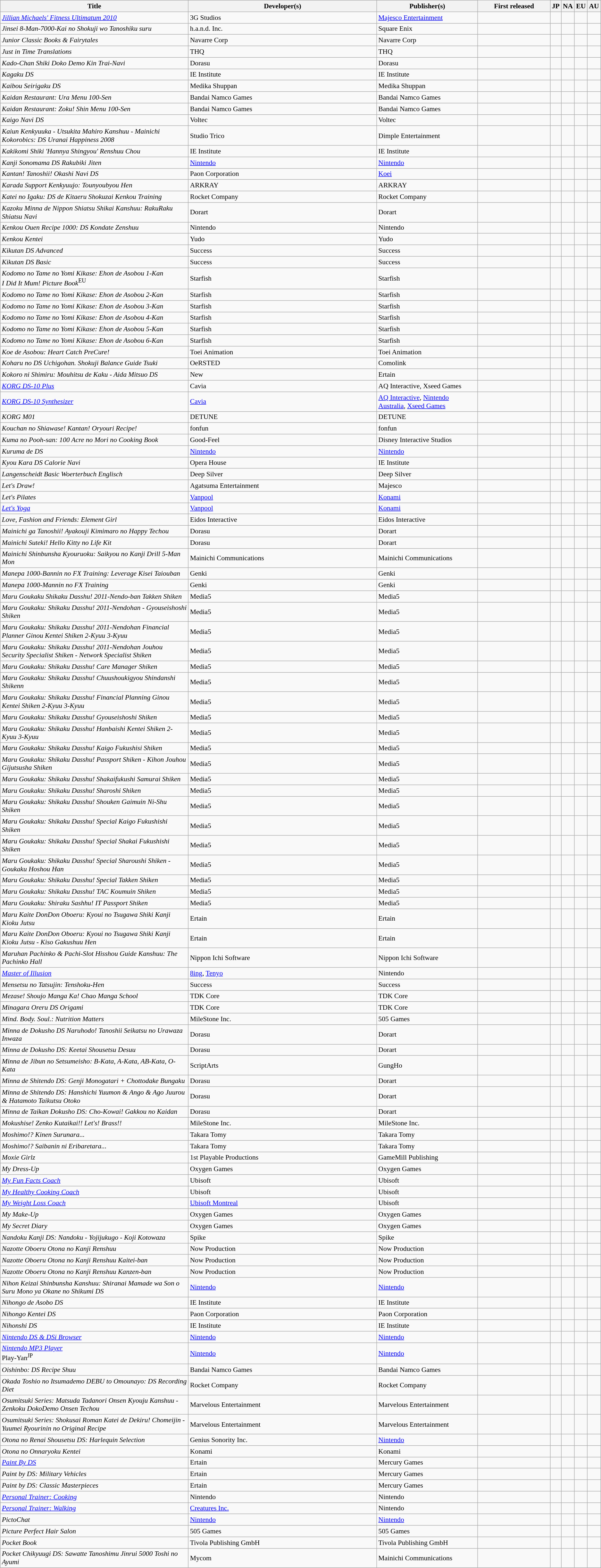<table class="wikitable plainrowheaders sortable" style="font-size:90%;" id="applist">
<tr>
<th width=40%>Title</th>
<th width=40%>Developer(s)</th>
<th width=85%>Publisher(s)</th>
<th style="display:inline-block; border:0; width:144px;">First released</th>
<th width=5%>JP</th>
<th width=5%>NA</th>
<th width=5%>EU</th>
<th width=5%>AU</th>
</tr>
<tr>
<td><em><a href='#'>Jillian Michaels' Fitness Ultimatum 2010</a></em></td>
<td>3G Studios</td>
<td><a href='#'>Majesco Entertainment</a></td>
<td></td>
<td></td>
<td></td>
<td></td>
<td></td>
</tr>
<tr>
<td><em>Jinsei 8-Man-7000-Kai no Shokuji wo Tanoshiku suru</em></td>
<td>h.a.n.d. Inc.</td>
<td>Square Enix</td>
<td></td>
<td></td>
<td></td>
<td></td>
<td></td>
</tr>
<tr>
<td><em>Junior Classic Books & Fairytales</em></td>
<td>Navarre Corp</td>
<td>Navarre Corp</td>
<td></td>
<td></td>
<td></td>
<td></td>
<td></td>
</tr>
<tr>
<td><em>Just in Time Translations</em></td>
<td>THQ</td>
<td>THQ</td>
<td></td>
<td></td>
<td></td>
<td></td>
<td></td>
</tr>
<tr>
<td><em>Kado-Chan Shiki Doko Demo Kin Trai-Navi</em></td>
<td>Dorasu</td>
<td>Dorasu</td>
<td></td>
<td></td>
<td></td>
<td></td>
<td></td>
</tr>
<tr>
<td><em>Kagaku DS</em></td>
<td>IE Institute</td>
<td>IE Institute</td>
<td></td>
<td></td>
<td></td>
<td></td>
<td></td>
</tr>
<tr>
<td><em>Kaibou Seirigaku DS</em></td>
<td>Medika Shuppan</td>
<td>Medika Shuppan</td>
<td></td>
<td></td>
<td></td>
<td></td>
<td></td>
</tr>
<tr>
<td><em>Kaidan Restaurant: Ura Menu 100-Sen</em></td>
<td>Bandai Namco Games</td>
<td>Bandai Namco Games</td>
<td></td>
<td></td>
<td></td>
<td></td>
<td></td>
</tr>
<tr>
<td><em>Kaidan Restaurant: Zoku! Shin Menu 100-Sen</em></td>
<td>Bandai Namco Games</td>
<td>Bandai Namco Games</td>
<td></td>
<td></td>
<td></td>
<td></td>
<td></td>
</tr>
<tr>
<td><em>Kaigo Navi DS</em></td>
<td>Voltec</td>
<td>Voltec</td>
<td></td>
<td></td>
<td></td>
<td></td>
<td></td>
</tr>
<tr>
<td><em>Kaiun Kenkyuuka - Utsukita Mahiro Kanshuu - Mainichi Kokorobics: DS Uranai Happiness 2008</em></td>
<td>Studio Trico</td>
<td>Dimple Entertainment</td>
<td></td>
<td></td>
<td></td>
<td></td>
<td></td>
</tr>
<tr>
<td><em>Kakikomi Shiki 'Hannya Shingyou' Renshuu Chou</em></td>
<td>IE Institute</td>
<td>IE Institute</td>
<td></td>
<td></td>
<td></td>
<td></td>
<td></td>
</tr>
<tr>
<td><em>Kanji Sonomama DS Rakubiki Jiten</em></td>
<td><a href='#'>Nintendo</a></td>
<td><a href='#'>Nintendo</a></td>
<td></td>
<td></td>
<td></td>
<td></td>
<td></td>
</tr>
<tr>
<td><em>Kantan! Tanoshii! Okashi Navi DS</em></td>
<td>Paon Corporation</td>
<td><a href='#'>Koei</a></td>
<td></td>
<td></td>
<td></td>
<td></td>
<td></td>
</tr>
<tr>
<td><em>Karada Support Kenkyuujo: Tounyoubyou Hen</em></td>
<td>ARKRAY</td>
<td>ARKRAY</td>
<td></td>
<td></td>
<td></td>
<td></td>
<td></td>
</tr>
<tr>
<td><em>Katei no Igaku: DS de Kitaeru Shokuzai Kenkou Training</em></td>
<td>Rocket Company</td>
<td>Rocket Company</td>
<td></td>
<td></td>
<td></td>
<td></td>
<td></td>
</tr>
<tr>
<td><em>Kazoku Minna de Nippon Shiatsu Shikai Kanshuu: RakuRaku Shiatsu Navi</em></td>
<td>Dorart</td>
<td>Dorart</td>
<td></td>
<td></td>
<td></td>
<td></td>
<td></td>
</tr>
<tr>
<td><em>Kenkou Ouen Recipe 1000: DS Kondate Zenshuu</em></td>
<td>Nintendo</td>
<td>Nintendo</td>
<td></td>
<td></td>
<td></td>
<td></td>
<td></td>
</tr>
<tr>
<td><em>Kenkou Kentei</em></td>
<td>Yudo</td>
<td>Yudo</td>
<td></td>
<td></td>
<td></td>
<td></td>
<td></td>
</tr>
<tr>
<td><em>Kikutan DS Advanced</em></td>
<td>Success</td>
<td>Success</td>
<td></td>
<td></td>
<td></td>
<td></td>
<td></td>
</tr>
<tr>
<td><em>Kikutan DS Basic</em></td>
<td>Success</td>
<td>Success</td>
<td></td>
<td></td>
<td></td>
<td></td>
<td></td>
</tr>
<tr>
<td><em>Kodomo no Tame no Yomi Kikase: Ehon de Asobou 1-Kan</em><br><em>I Did It Mum! Picture Book</em><sup>EU</sup></td>
<td>Starfish</td>
<td>Starfish</td>
<td></td>
<td></td>
<td></td>
<td></td>
<td></td>
</tr>
<tr>
<td><em>Kodomo no Tame no Yomi Kikase: Ehon de Asobou 2-Kan</em></td>
<td>Starfish</td>
<td>Starfish</td>
<td></td>
<td></td>
<td></td>
<td></td>
<td></td>
</tr>
<tr>
<td><em>Kodomo no Tame no Yomi Kikase: Ehon de Asobou 3-Kan</em></td>
<td>Starfish</td>
<td>Starfish</td>
<td></td>
<td></td>
<td></td>
<td></td>
<td></td>
</tr>
<tr>
<td><em>Kodomo no Tame no Yomi Kikase: Ehon de Asobou 4-Kan</em></td>
<td>Starfish</td>
<td>Starfish</td>
<td></td>
<td></td>
<td></td>
<td></td>
<td></td>
</tr>
<tr>
<td><em>Kodomo no Tame no Yomi Kikase: Ehon de Asobou 5-Kan</em></td>
<td>Starfish</td>
<td>Starfish</td>
<td></td>
<td></td>
<td></td>
<td></td>
<td></td>
</tr>
<tr>
<td><em>Kodomo no Tame no Yomi Kikase: Ehon de Asobou 6-Kan</em></td>
<td>Starfish</td>
<td>Starfish</td>
<td></td>
<td></td>
<td></td>
<td></td>
<td></td>
</tr>
<tr>
<td><em>Koe de Asobou: Heart Catch PreCure!</em></td>
<td>Toei Animation</td>
<td>Toei Animation</td>
<td></td>
<td></td>
<td></td>
<td></td>
<td></td>
</tr>
<tr>
<td><em>Koharu no DS Uchigohan. Shokuji Balance Guide Tsuki</em></td>
<td>OeRSTED</td>
<td>Comolink</td>
<td></td>
<td></td>
<td></td>
<td></td>
<td></td>
</tr>
<tr>
<td><em>Kokoro ni Shimiru: Mouhitsu de Kaku - Aida Mitsuo DS</em></td>
<td>New</td>
<td>Ertain</td>
<td></td>
<td></td>
<td></td>
<td></td>
<td></td>
</tr>
<tr>
<td><em><a href='#'>KORG DS-10 Plus</a></em></td>
<td>Cavia</td>
<td>AQ Interactive, Xseed Games</td>
<td></td>
<td></td>
<td></td>
<td></td>
<td></td>
</tr>
<tr>
<td><em><a href='#'>KORG DS-10 Synthesizer</a></em></td>
<td><a href='#'>Cavia</a></td>
<td><a href='#'>AQ Interactive</a>, <a href='#'>Nintendo Australia</a>, <a href='#'>Xseed Games</a></td>
<td></td>
<td></td>
<td></td>
<td></td>
<td></td>
</tr>
<tr>
<td><em>KORG M01</em></td>
<td>DETUNE</td>
<td>DETUNE</td>
<td></td>
<td></td>
<td></td>
<td></td>
<td></td>
</tr>
<tr>
<td><em>Kouchan no Shiawase! Kantan! Oryouri Recipe!</em></td>
<td>fonfun</td>
<td>fonfun</td>
<td></td>
<td></td>
<td></td>
<td></td>
<td></td>
</tr>
<tr>
<td><em>Kuma no Pooh-san: 100 Acre no Mori no Cooking Book</em></td>
<td>Good-Feel</td>
<td>Disney Interactive Studios</td>
<td></td>
<td></td>
<td></td>
<td></td>
<td></td>
</tr>
<tr>
<td><em>Kuruma de DS</em></td>
<td><a href='#'>Nintendo</a></td>
<td><a href='#'>Nintendo</a></td>
<td></td>
<td></td>
<td></td>
<td></td>
<td></td>
</tr>
<tr>
<td><em>Kyou Kara DS Calorie Navi</em></td>
<td>Opera House</td>
<td>IE Institute</td>
<td></td>
<td></td>
<td></td>
<td></td>
<td></td>
</tr>
<tr>
<td><em>Langenscheidt Basic Woerterbuch Englisch</em></td>
<td>Deep Silver</td>
<td>Deep Silver</td>
<td></td>
<td></td>
<td></td>
<td></td>
<td></td>
</tr>
<tr>
<td><em>Let's Draw!</em></td>
<td>Agatsuma Entertainment</td>
<td>Majesco</td>
<td></td>
<td></td>
<td></td>
<td></td>
<td></td>
</tr>
<tr>
<td><em>Let's Pilates</em></td>
<td><a href='#'>Vanpool</a></td>
<td><a href='#'>Konami</a></td>
<td></td>
<td></td>
<td></td>
<td></td>
<td></td>
</tr>
<tr>
<td><em><a href='#'>Let's Yoga</a></em></td>
<td><a href='#'>Vanpool</a></td>
<td><a href='#'>Konami</a></td>
<td></td>
<td></td>
<td></td>
<td></td>
<td></td>
</tr>
<tr>
<td><em>Love, Fashion and Friends: Element Girl</em></td>
<td>Eidos Interactive</td>
<td>Eidos Interactive</td>
<td></td>
<td></td>
<td></td>
<td></td>
<td></td>
</tr>
<tr>
<td><em>Mainichi ga Tanoshii! Ayakouji Kimimaro no Happy Techou</em></td>
<td>Dorasu</td>
<td>Dorart</td>
<td></td>
<td></td>
<td></td>
<td></td>
<td></td>
</tr>
<tr>
<td><em>Mainichi Suteki! Hello Kitty no Life Kit</em></td>
<td>Dorasu</td>
<td>Dorart</td>
<td></td>
<td></td>
<td></td>
<td></td>
<td></td>
</tr>
<tr>
<td><em>Mainichi Shinbunsha Kyouruoku: Saikyou no Kanji Drill 5-Man Mon</em></td>
<td>Mainichi Communications</td>
<td>Mainichi Communications</td>
<td></td>
<td></td>
<td></td>
<td></td>
<td></td>
</tr>
<tr>
<td><em>Manepa 1000-Bannin no FX Training: Leverage Kisei Taiouban</em></td>
<td>Genki</td>
<td>Genki</td>
<td></td>
<td></td>
<td></td>
<td></td>
<td></td>
</tr>
<tr>
<td><em>Manepa 1000-Mannin no FX Training</em></td>
<td>Genki</td>
<td>Genki</td>
<td></td>
<td></td>
<td></td>
<td></td>
<td></td>
</tr>
<tr>
<td><em>Maru Goukaku Shikaku Dasshu! 2011-Nendo-ban Takken Shiken</em></td>
<td>Media5</td>
<td>Media5</td>
<td></td>
<td></td>
<td></td>
<td></td>
<td></td>
</tr>
<tr>
<td><em>Maru Goukaku: Shikaku Dasshu! 2011-Nendohan - Gyouseishoshi Shiken</em></td>
<td>Media5</td>
<td>Media5</td>
<td></td>
<td></td>
<td></td>
<td></td>
<td></td>
</tr>
<tr>
<td><em>Maru Goukaku: Shikaku Dasshu! 2011-Nendohan Financial Planner Ginou Kentei Shiken 2-Kyuu 3-Kyuu</em></td>
<td>Media5</td>
<td>Media5</td>
<td></td>
<td></td>
<td></td>
<td></td>
<td></td>
</tr>
<tr>
<td><em>Maru Goukaku: Shikaku Dasshu! 2011-Nendohan Jouhou Security Specialist Shiken - Network Specialist Shiken</em></td>
<td>Media5</td>
<td>Media5</td>
<td></td>
<td></td>
<td></td>
<td></td>
<td></td>
</tr>
<tr>
<td><em>Maru Goukaku: Shikaku Dasshu! Care Manager Shiken</em></td>
<td>Media5</td>
<td>Media5</td>
<td></td>
<td></td>
<td></td>
<td></td>
<td></td>
</tr>
<tr>
<td><em>Maru Goukaku: Shikaku Dasshu! Chuushoukigyou Shindanshi Shikenn</em></td>
<td>Media5</td>
<td>Media5</td>
<td></td>
<td></td>
<td></td>
<td></td>
<td></td>
</tr>
<tr>
<td><em>Maru Goukaku: Shikaku Dasshu! Financial Planning Ginou Kentei Shiken 2-Kyuu 3-Kyuu</em></td>
<td>Media5</td>
<td>Media5</td>
<td></td>
<td></td>
<td></td>
<td></td>
<td></td>
</tr>
<tr>
<td><em>Maru Goukaku: Shikaku Dasshu! Gyouseishoshi Shiken</em></td>
<td>Media5</td>
<td>Media5</td>
<td></td>
<td></td>
<td></td>
<td></td>
<td></td>
</tr>
<tr>
<td><em>Maru Goukaku: Shikaku Dasshu! Hanbaishi Kentei Shiken 2-Kyuu 3-Kyuu</em></td>
<td>Media5</td>
<td>Media5</td>
<td></td>
<td></td>
<td></td>
<td></td>
<td></td>
</tr>
<tr>
<td><em>Maru Goukaku: Shikaku Dasshu! Kaigo Fukushisi Shiken</em></td>
<td>Media5</td>
<td>Media5</td>
<td></td>
<td></td>
<td></td>
<td></td>
<td></td>
</tr>
<tr>
<td><em>Maru Goukaku: Shikaku Dasshu! Passport Shiken - Kihon Jouhou Gijutsusha Shiken</em></td>
<td>Media5</td>
<td>Media5</td>
<td></td>
<td></td>
<td></td>
<td></td>
<td></td>
</tr>
<tr>
<td><em>Maru Goukaku: Shikaku Dasshu! Shakaifukushi Samurai Shiken</em></td>
<td>Media5</td>
<td>Media5</td>
<td></td>
<td></td>
<td></td>
<td></td>
<td></td>
</tr>
<tr>
<td><em>Maru Goukaku: Shikaku Dasshu! Sharoshi Shiken</em></td>
<td>Media5</td>
<td>Media5</td>
<td></td>
<td></td>
<td></td>
<td></td>
<td></td>
</tr>
<tr>
<td><em>Maru Goukaku: Shikaku Dasshu! Shouken Gaimuin Ni-Shu Shiken</em></td>
<td>Media5</td>
<td>Media5</td>
<td></td>
<td></td>
<td></td>
<td></td>
<td></td>
</tr>
<tr>
<td><em>Maru Goukaku: Shikaku Dasshu! Special Kaigo Fukushishi Shiken</em></td>
<td>Media5</td>
<td>Media5</td>
<td></td>
<td></td>
<td></td>
<td></td>
<td></td>
</tr>
<tr>
<td><em>Maru Goukaku: Shikaku Dasshu! Special Shakai Fukushishi Shiken</em></td>
<td>Media5</td>
<td>Media5</td>
<td></td>
<td></td>
<td></td>
<td></td>
<td></td>
</tr>
<tr>
<td><em>Maru Goukaku: Shikaku Dasshu! Special Sharoushi Shiken - Goukaku Hoshou Han</em></td>
<td>Media5</td>
<td>Media5</td>
<td></td>
<td></td>
<td></td>
<td></td>
<td></td>
</tr>
<tr>
<td><em>Maru Goukaku: Shikaku Dasshu! Special Takken Shiken</em></td>
<td>Media5</td>
<td>Media5</td>
<td></td>
<td></td>
<td></td>
<td></td>
<td></td>
</tr>
<tr>
<td><em>Maru Goukaku: Shikaku Dasshu! TAC Koumuin Shiken</em></td>
<td>Media5</td>
<td>Media5</td>
<td></td>
<td></td>
<td></td>
<td></td>
<td></td>
</tr>
<tr>
<td><em>Maru Goukaku: Shiraku Sashhu! IT Passport Shiken</em></td>
<td>Media5</td>
<td>Media5</td>
<td></td>
<td></td>
<td></td>
<td></td>
<td></td>
</tr>
<tr>
<td><em>Maru Kaite DonDon Oboeru: Kyoui no Tsugawa Shiki Kanji Kioku Jutsu</em></td>
<td>Ertain</td>
<td>Ertain</td>
<td></td>
<td></td>
<td></td>
<td></td>
<td></td>
</tr>
<tr>
<td><em>Maru Kaite DonDon Oboeru: Kyoui no Tsugawa Shiki Kanji Kioku Jutsu - Kiso Gakushuu Hen</em></td>
<td>Ertain</td>
<td>Ertain</td>
<td></td>
<td></td>
<td></td>
<td></td>
<td></td>
</tr>
<tr>
<td><em>Maruhan Pachinko & Pachi-Slot Hisshou Guide Kanshuu: The Pachinko Hall</em></td>
<td>Nippon Ichi Software</td>
<td>Nippon Ichi Software</td>
<td></td>
<td></td>
<td></td>
<td></td>
<td></td>
</tr>
<tr>
<td><em><a href='#'>Master of Illusion</a></em></td>
<td><a href='#'>8ing</a>, <a href='#'>Tenyo</a></td>
<td>Nintendo</td>
<td></td>
<td></td>
<td></td>
<td></td>
<td></td>
</tr>
<tr>
<td><em>Mensetsu no Tatsujin: Tenshoku-Hen</em></td>
<td>Success</td>
<td>Success</td>
<td></td>
<td></td>
<td></td>
<td></td>
<td></td>
</tr>
<tr>
<td><em>Mezase! Shoujo Manga Ka! Chao Manga School</em></td>
<td>TDK Core</td>
<td>TDK Core</td>
<td></td>
<td></td>
<td></td>
<td></td>
<td></td>
</tr>
<tr>
<td><em>Minagara Oreru DS Origami</em></td>
<td>TDK Core</td>
<td>TDK Core</td>
<td></td>
<td></td>
<td></td>
<td></td>
<td></td>
</tr>
<tr>
<td><em>Mind. Body. Soul.: Nutrition Matters</em></td>
<td>MileStone Inc.</td>
<td>505 Games</td>
<td></td>
<td></td>
<td></td>
<td></td>
<td></td>
</tr>
<tr>
<td><em>Minna de Dokusho DS Naruhodo! Tanoshii Seikatsu no Urawaza Inwaza</em></td>
<td>Dorasu</td>
<td>Dorart</td>
<td></td>
<td></td>
<td></td>
<td></td>
<td></td>
</tr>
<tr>
<td><em>Minna de Dokusho DS: Keetai Shousetsu Desuu</em></td>
<td>Dorasu</td>
<td>Dorart</td>
<td></td>
<td></td>
<td></td>
<td></td>
<td></td>
</tr>
<tr>
<td><em>Minna de Jibun no Setsumeisho: B-Kata, A-Kata, AB-Kata, O-Kata</em></td>
<td>ScriptArts</td>
<td>GungHo</td>
<td></td>
<td></td>
<td></td>
<td></td>
<td></td>
</tr>
<tr>
<td><em>Minna de Shitendo DS: Genji Monogatari + Chottodake Bungaku</em></td>
<td>Dorasu</td>
<td>Dorart</td>
<td></td>
<td></td>
<td></td>
<td></td>
<td></td>
</tr>
<tr>
<td><em>Minna de Shitendo DS: Hanshichi Yuumon & Ango & Ago Juurou & Hatamoto Taikutsu Otoko</em></td>
<td>Dorasu</td>
<td>Dorart</td>
<td></td>
<td></td>
<td></td>
<td></td>
<td></td>
</tr>
<tr>
<td><em>Minna de Taikan Dokusho DS: Cho-Kowai! Gakkou no Kaidan</em></td>
<td>Dorasu</td>
<td>Dorart</td>
<td></td>
<td></td>
<td></td>
<td></td>
<td></td>
</tr>
<tr>
<td><em>Mokushise! Zenko Kutaikai!! Let's! Brass!!</em></td>
<td>MileStone Inc.</td>
<td>MileStone Inc.</td>
<td></td>
<td></td>
<td></td>
<td></td>
<td></td>
</tr>
<tr>
<td><em>Moshimo!? Kinen Surunara...</em></td>
<td>Takara Tomy</td>
<td>Takara Tomy</td>
<td></td>
<td></td>
<td></td>
<td></td>
<td></td>
</tr>
<tr>
<td><em>Moshimo!? Saibanin ni Eribaretara...</em></td>
<td>Takara Tomy</td>
<td>Takara Tomy</td>
<td></td>
<td></td>
<td></td>
<td></td>
<td></td>
</tr>
<tr>
<td><em>Moxie Girlz</em></td>
<td>1st Playable Productions</td>
<td>GameMill Publishing</td>
<td></td>
<td></td>
<td></td>
<td></td>
<td></td>
</tr>
<tr>
<td><em>My Dress-Up</em></td>
<td>Oxygen Games</td>
<td>Oxygen Games</td>
<td></td>
<td></td>
<td></td>
<td></td>
<td></td>
</tr>
<tr>
<td><em><a href='#'>My Fun Facts Coach</a></em></td>
<td>Ubisoft</td>
<td>Ubisoft</td>
<td></td>
<td></td>
<td></td>
<td></td>
<td></td>
</tr>
<tr>
<td><em><a href='#'>My Healthy Cooking Coach</a></em></td>
<td>Ubisoft</td>
<td>Ubisoft</td>
<td></td>
<td></td>
<td></td>
<td></td>
<td></td>
</tr>
<tr>
<td><em><a href='#'>My Weight Loss Coach</a></em></td>
<td><a href='#'>Ubisoft Montreal</a></td>
<td>Ubisoft</td>
<td></td>
<td></td>
<td></td>
<td></td>
<td></td>
</tr>
<tr>
<td><em>My Make-Up</em></td>
<td>Oxygen Games</td>
<td>Oxygen Games</td>
<td></td>
<td></td>
<td></td>
<td></td>
<td></td>
</tr>
<tr>
<td><em>My Secret Diary</em></td>
<td>Oxygen Games</td>
<td>Oxygen Games</td>
<td></td>
<td></td>
<td></td>
<td></td>
<td></td>
</tr>
<tr>
<td><em>Nandoku Kanji DS: Nandoku - Yojijukugo - Koji Kotowaza</em></td>
<td>Spike</td>
<td>Spike</td>
<td></td>
<td></td>
<td></td>
<td></td>
<td></td>
</tr>
<tr>
<td><em>Nazotte Oboeru Otona no Kanji Renshuu</em></td>
<td>Now Production</td>
<td>Now Production</td>
<td></td>
<td></td>
<td></td>
<td></td>
<td></td>
</tr>
<tr>
<td><em>Nazotte Oboeru Otona no Kanji Renshuu Kaitei-ban</em></td>
<td>Now Production</td>
<td>Now Production</td>
<td></td>
<td></td>
<td></td>
<td></td>
<td></td>
</tr>
<tr>
<td><em>Nazotte Oboeru Otona no Kanji Renshuu Kanzen-ban</em></td>
<td>Now Production</td>
<td>Now Production</td>
<td></td>
<td></td>
<td></td>
<td></td>
<td></td>
</tr>
<tr>
<td><em>Nihon Keizai Shinbunsha Kanshuu: Shiranai Mamade wa Son o Suru Mono ya Okane no Shikumi DS</em></td>
<td><a href='#'>Nintendo</a></td>
<td><a href='#'>Nintendo</a></td>
<td></td>
<td></td>
<td></td>
<td></td>
<td></td>
</tr>
<tr>
<td><em>Nihongo de Asobo DS</em></td>
<td>IE Institute</td>
<td>IE Institute</td>
<td></td>
<td></td>
<td></td>
<td></td>
<td></td>
</tr>
<tr>
<td><em>Nihongo Kentei DS</em></td>
<td>Paon Corporation</td>
<td>Paon Corporation</td>
<td></td>
<td></td>
<td></td>
<td></td>
<td></td>
</tr>
<tr>
<td><em>Nihonshi DS</em></td>
<td>IE Institute</td>
<td>IE Institute</td>
<td></td>
<td></td>
<td></td>
<td></td>
<td></td>
</tr>
<tr>
<td><em><a href='#'>Nintendo DS & DSi Browser</a></em></td>
<td><a href='#'>Nintendo</a></td>
<td><a href='#'>Nintendo</a></td>
<td></td>
<td></td>
<td></td>
<td></td>
<td></td>
</tr>
<tr>
<td><em><a href='#'>Nintendo MP3 Player</a></em><br>Play-Yan<sup>JP</sup><br></td>
<td><a href='#'>Nintendo</a></td>
<td><a href='#'>Nintendo</a></td>
<td></td>
<td></td>
<td></td>
<td></td>
<td></td>
</tr>
<tr>
<td><em>Oishinbo: DS Recipe Shuu</em></td>
<td>Bandai Namco Games</td>
<td>Bandai Namco Games</td>
<td></td>
<td></td>
<td></td>
<td></td>
<td></td>
</tr>
<tr>
<td><em>Okada Toshio no Itsumademo DEBU to Omounayo: DS Recording Diet</em></td>
<td>Rocket Company</td>
<td>Rocket Company</td>
<td></td>
<td></td>
<td></td>
<td></td>
<td></td>
</tr>
<tr>
<td><em>Osumitsuki Series: Matsuda Tadanori Onsen Kyouju Kanshuu - Zenkoku DokoDemo Onsen Techou</em></td>
<td>Marvelous Entertainment</td>
<td>Marvelous Entertainment</td>
<td></td>
<td></td>
<td></td>
<td></td>
<td></td>
</tr>
<tr>
<td><em>Osumitsuki Series: Shokusai Roman Katei de Dekiru! Chomeijin - Yuumei Ryourinin no Original Recipe</em></td>
<td>Marvelous Entertainment</td>
<td>Marvelous Entertainment</td>
<td></td>
<td></td>
<td></td>
<td></td>
<td></td>
</tr>
<tr>
<td><em>Otona no Renai Shousetsu DS: Harlequin Selection</em></td>
<td>Genius Sonority Inc.</td>
<td><a href='#'>Nintendo</a></td>
<td></td>
<td></td>
<td></td>
<td></td>
<td></td>
</tr>
<tr>
<td><em>Otona no Onnaryoku Kentei</em></td>
<td>Konami</td>
<td>Konami</td>
<td></td>
<td></td>
<td></td>
<td></td>
<td></td>
</tr>
<tr>
<td><em><a href='#'>Paint By DS</a></em></td>
<td>Ertain</td>
<td>Mercury Games</td>
<td></td>
<td></td>
<td></td>
<td></td>
<td></td>
</tr>
<tr>
<td><em>Paint by DS: Military Vehicles</em></td>
<td>Ertain</td>
<td>Mercury Games</td>
<td></td>
<td></td>
<td></td>
<td></td>
<td></td>
</tr>
<tr>
<td><em>Paint by DS: Classic Masterpieces</em></td>
<td>Ertain</td>
<td>Mercury Games</td>
<td></td>
<td></td>
<td></td>
<td></td>
<td></td>
</tr>
<tr>
<td><em><a href='#'>Personal Trainer: Cooking</a></em></td>
<td>Nintendo</td>
<td>Nintendo</td>
<td></td>
<td></td>
<td></td>
<td></td>
<td></td>
</tr>
<tr>
<td><em><a href='#'>Personal Trainer: Walking</a></em></td>
<td><a href='#'>Creatures Inc.</a></td>
<td>Nintendo</td>
<td></td>
<td></td>
<td></td>
<td></td>
<td></td>
</tr>
<tr>
<td><em>PictoChat</em></td>
<td><a href='#'>Nintendo</a></td>
<td><a href='#'>Nintendo</a></td>
<td></td>
<td></td>
<td></td>
<td></td>
<td></td>
</tr>
<tr>
<td><em>Picture Perfect Hair Salon</em></td>
<td>505 Games</td>
<td>505 Games</td>
<td></td>
<td></td>
<td></td>
<td></td>
<td></td>
</tr>
<tr>
<td><em>Pocket Book</em></td>
<td>Tivola Publishing GmbH</td>
<td>Tivola Publishing GmbH</td>
<td></td>
<td></td>
<td></td>
<td></td>
<td></td>
</tr>
<tr>
<td><em>Pocket Chikyuugi DS: Sawatte Tanoshimu Jinrui 5000 Toshi no Ayumi</em></td>
<td>Mycom</td>
<td>Mainichi Communications</td>
<td></td>
<td></td>
<td></td>
<td></td>
<td></td>
</tr>
</table>
